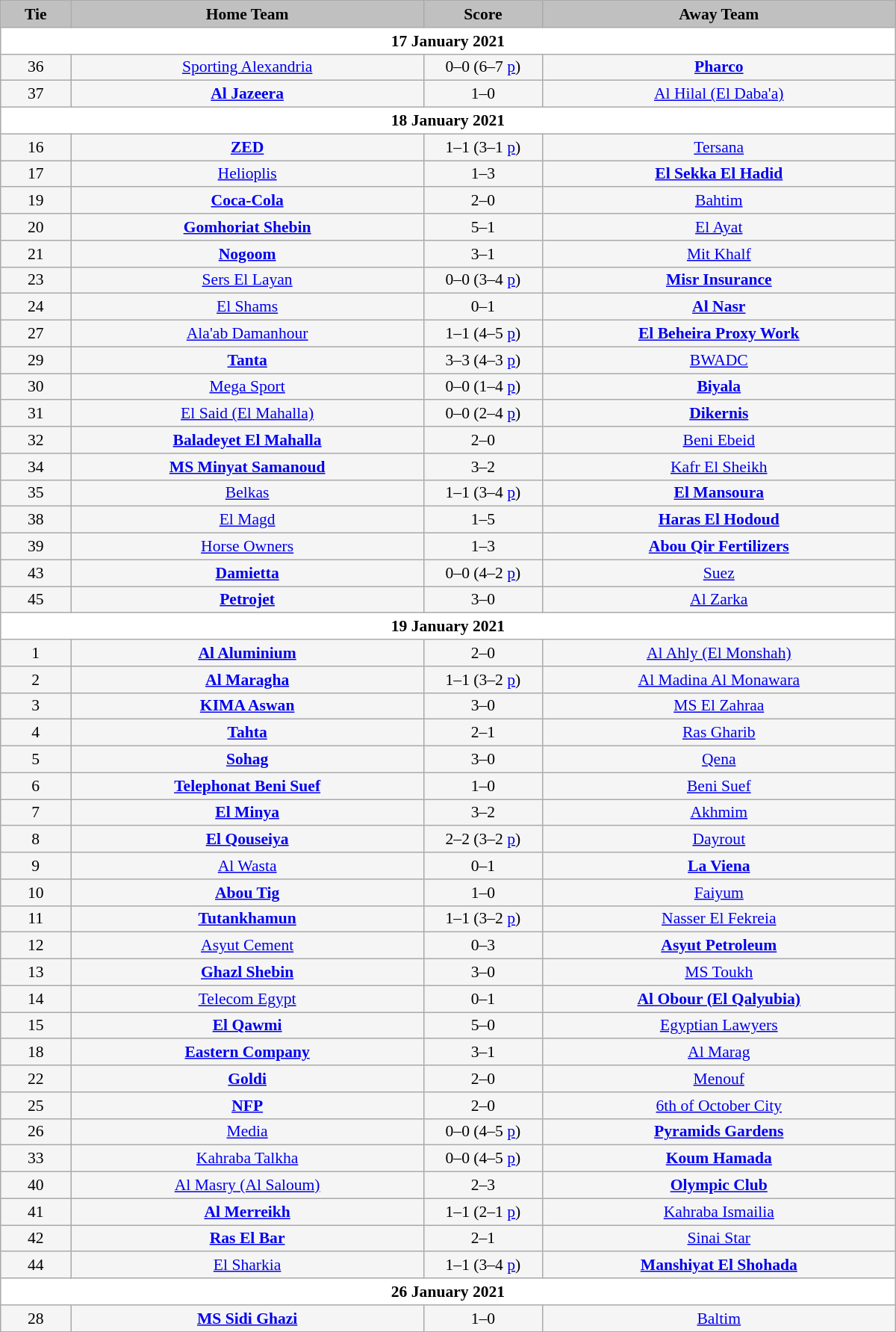<table class="wikitable" style="width: 800px; height:50px; background:WhiteSmoke; text-align:center; font-size:90%">
<tr>
<td scope="col" style="width:  7.25%; background:silver;"><strong>Tie</strong></td>
<td scope="col" style="width: 36.50%; background:silver;"><strong>Home Team</strong></td>
<td scope="col" style="width: 12.25%; background:silver;"><strong>Score</strong></td>
<td scope="col" style="width: 36.50%; background:silver;"><strong>Away Team</strong></td>
</tr>
<tr>
<td colspan=4 style= background:White><strong>17 January 2021</strong></td>
</tr>
<tr>
<td>36</td>
<td><a href='#'>Sporting Alexandria</a></td>
<td>0–0 (6–7 <a href='#'>p</a>)</td>
<td><strong><a href='#'>Pharco</a></strong></td>
</tr>
<tr>
<td>37</td>
<td><strong><a href='#'>Al Jazeera</a></strong></td>
<td>1–0</td>
<td><a href='#'>Al Hilal (El Daba'a)</a></td>
</tr>
<tr>
<td colspan=4 style= background:White><strong>18 January 2021</strong></td>
</tr>
<tr>
<td>16</td>
<td><strong><a href='#'>ZED</a></strong></td>
<td>1–1 (3–1 <a href='#'>p</a>)</td>
<td><a href='#'>Tersana</a></td>
</tr>
<tr>
<td>17</td>
<td><a href='#'>Helioplis</a></td>
<td>1–3</td>
<td><strong><a href='#'>El Sekka El Hadid</a></strong></td>
</tr>
<tr>
<td>19</td>
<td><strong><a href='#'>Coca-Cola</a></strong></td>
<td>2–0</td>
<td><a href='#'>Bahtim</a></td>
</tr>
<tr>
<td>20</td>
<td><strong><a href='#'>Gomhoriat Shebin</a></strong></td>
<td>5–1</td>
<td><a href='#'>El Ayat</a></td>
</tr>
<tr>
<td>21</td>
<td><strong><a href='#'>Nogoom</a></strong></td>
<td>3–1</td>
<td><a href='#'>Mit Khalf</a></td>
</tr>
<tr>
<td>23</td>
<td><a href='#'>Sers El Layan</a></td>
<td>0–0 (3–4 <a href='#'>p</a>)</td>
<td><strong><a href='#'>Misr Insurance</a></strong></td>
</tr>
<tr>
<td>24</td>
<td><a href='#'>El Shams</a></td>
<td>0–1</td>
<td><strong><a href='#'>Al Nasr</a></strong></td>
</tr>
<tr>
<td>27</td>
<td><a href='#'>Ala'ab Damanhour</a></td>
<td>1–1 (4–5 <a href='#'>p</a>)</td>
<td><strong><a href='#'>El Beheira Proxy Work</a></strong></td>
</tr>
<tr>
<td>29</td>
<td><strong><a href='#'>Tanta</a></strong></td>
<td>3–3 (4–3 <a href='#'>p</a>)</td>
<td><a href='#'>BWADC</a></td>
</tr>
<tr>
<td>30</td>
<td><a href='#'>Mega Sport</a></td>
<td>0–0 (1–4 <a href='#'>p</a>)</td>
<td><strong><a href='#'>Biyala</a></strong></td>
</tr>
<tr>
<td>31</td>
<td><a href='#'>El Said (El Mahalla)</a></td>
<td>0–0 (2–4 <a href='#'>p</a>)</td>
<td><strong><a href='#'>Dikernis</a></strong></td>
</tr>
<tr>
<td>32</td>
<td><strong><a href='#'>Baladeyet El Mahalla</a></strong></td>
<td>2–0</td>
<td><a href='#'>Beni Ebeid</a></td>
</tr>
<tr>
<td>34</td>
<td><strong><a href='#'>MS Minyat Samanoud</a></strong></td>
<td>3–2</td>
<td><a href='#'>Kafr El Sheikh</a></td>
</tr>
<tr>
<td>35</td>
<td><a href='#'>Belkas</a></td>
<td>1–1 (3–4 <a href='#'>p</a>)</td>
<td><strong><a href='#'>El Mansoura</a></strong></td>
</tr>
<tr>
<td>38</td>
<td><a href='#'>El Magd</a></td>
<td>1–5</td>
<td><strong><a href='#'>Haras El Hodoud</a></strong></td>
</tr>
<tr>
<td>39</td>
<td><a href='#'>Horse Owners</a></td>
<td>1–3</td>
<td><strong><a href='#'>Abou Qir Fertilizers</a></strong></td>
</tr>
<tr>
<td>43</td>
<td><strong><a href='#'>Damietta</a></strong></td>
<td>0–0 (4–2 <a href='#'>p</a>)</td>
<td><a href='#'>Suez</a></td>
</tr>
<tr>
<td>45</td>
<td><strong><a href='#'>Petrojet</a></strong></td>
<td>3–0</td>
<td><a href='#'>Al Zarka</a></td>
</tr>
<tr>
<td colspan=4 style= background:White><strong>19 January 2021</strong></td>
</tr>
<tr>
<td>1</td>
<td><strong><a href='#'>Al Aluminium</a></strong></td>
<td>2–0</td>
<td><a href='#'>Al Ahly (El Monshah)</a></td>
</tr>
<tr>
<td>2</td>
<td><strong><a href='#'>Al Maragha</a></strong></td>
<td>1–1 (3–2 <a href='#'>p</a>)</td>
<td><a href='#'>Al Madina Al Monawara</a></td>
</tr>
<tr>
<td>3</td>
<td><strong><a href='#'>KIMA Aswan</a></strong></td>
<td>3–0</td>
<td><a href='#'>MS El Zahraa</a></td>
</tr>
<tr>
<td>4</td>
<td><strong><a href='#'>Tahta</a></strong></td>
<td>2–1</td>
<td><a href='#'>Ras Gharib</a></td>
</tr>
<tr>
<td>5</td>
<td><strong><a href='#'>Sohag</a></strong></td>
<td>3–0</td>
<td><a href='#'>Qena</a></td>
</tr>
<tr>
<td>6</td>
<td><strong><a href='#'>Telephonat Beni Suef</a></strong></td>
<td>1–0</td>
<td><a href='#'>Beni Suef</a></td>
</tr>
<tr>
<td>7</td>
<td><strong><a href='#'>El Minya</a></strong></td>
<td>3–2</td>
<td><a href='#'>Akhmim</a></td>
</tr>
<tr>
<td>8</td>
<td><strong><a href='#'>El Qouseiya</a></strong></td>
<td>2–2 (3–2 <a href='#'>p</a>)</td>
<td><a href='#'>Dayrout</a></td>
</tr>
<tr>
<td>9</td>
<td><a href='#'>Al Wasta</a></td>
<td>0–1</td>
<td><strong><a href='#'>La Viena</a></strong></td>
</tr>
<tr>
<td>10</td>
<td><strong><a href='#'>Abou Tig</a></strong></td>
<td>1–0</td>
<td><a href='#'>Faiyum</a></td>
</tr>
<tr>
<td>11</td>
<td><strong><a href='#'>Tutankhamun</a></strong></td>
<td>1–1 (3–2 <a href='#'>p</a>)</td>
<td><a href='#'>Nasser El Fekreia</a></td>
</tr>
<tr>
<td>12</td>
<td><a href='#'>Asyut Cement</a></td>
<td>0–3</td>
<td><strong><a href='#'>Asyut Petroleum</a></strong></td>
</tr>
<tr>
<td>13</td>
<td><strong><a href='#'>Ghazl Shebin</a></strong></td>
<td>3–0</td>
<td><a href='#'>MS Toukh</a></td>
</tr>
<tr>
<td>14</td>
<td><a href='#'>Telecom Egypt</a></td>
<td>0–1</td>
<td><strong><a href='#'>Al Obour (El Qalyubia)</a></strong></td>
</tr>
<tr>
<td>15</td>
<td><strong><a href='#'>El Qawmi</a></strong></td>
<td>5–0</td>
<td><a href='#'>Egyptian Lawyers</a></td>
</tr>
<tr>
<td>18</td>
<td><strong><a href='#'>Eastern Company</a></strong></td>
<td>3–1</td>
<td><a href='#'>Al Marag</a></td>
</tr>
<tr>
<td>22</td>
<td><strong><a href='#'>Goldi</a></strong></td>
<td>2–0</td>
<td><a href='#'>Menouf</a></td>
</tr>
<tr>
<td>25</td>
<td><strong><a href='#'>NFP</a></strong></td>
<td>2–0</td>
<td><a href='#'>6th of October City</a></td>
</tr>
<tr>
<td>26</td>
<td><a href='#'>Media</a></td>
<td>0–0 (4–5 <a href='#'>p</a>)</td>
<td><strong><a href='#'>Pyramids Gardens</a></strong></td>
</tr>
<tr>
<td>33</td>
<td><a href='#'>Kahraba Talkha</a></td>
<td>0–0 (4–5 <a href='#'>p</a>)</td>
<td><strong><a href='#'>Koum Hamada</a></strong></td>
</tr>
<tr>
<td>40</td>
<td><a href='#'>Al Masry (Al Saloum)</a></td>
<td>2–3</td>
<td><strong><a href='#'>Olympic Club</a></strong></td>
</tr>
<tr>
<td>41</td>
<td><strong><a href='#'>Al Merreikh</a></strong></td>
<td>1–1 (2–1 <a href='#'>p</a>)</td>
<td><a href='#'>Kahraba Ismailia</a></td>
</tr>
<tr>
<td>42</td>
<td><strong><a href='#'>Ras El Bar</a></strong></td>
<td>2–1</td>
<td><a href='#'>Sinai Star</a></td>
</tr>
<tr>
<td>44</td>
<td><a href='#'>El Sharkia</a></td>
<td>1–1 (3–4 <a href='#'>p</a>)</td>
<td><strong><a href='#'>Manshiyat El Shohada</a></strong></td>
</tr>
<tr>
<td colspan=4 style= background:White><strong>26 January 2021</strong></td>
</tr>
<tr>
<td>28</td>
<td><strong><a href='#'>MS Sidi Ghazi</a></strong></td>
<td>1–0</td>
<td><a href='#'>Baltim</a></td>
</tr>
</table>
